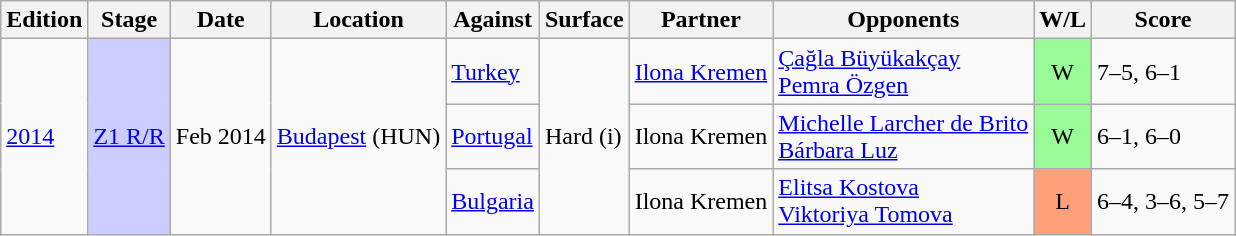<table class=wikitable>
<tr>
<th>Edition</th>
<th>Stage</th>
<th>Date</th>
<th>Location</th>
<th>Against</th>
<th>Surface</th>
<th>Partner</th>
<th>Opponents</th>
<th>W/L</th>
<th>Score</th>
</tr>
<tr>
<td rowspan="3"><a href='#'>2014</a></td>
<td style="background:#ccf;" rowspan="3"><a href='#'>Z1 R/R</a></td>
<td rowspan="3">Feb 2014</td>
<td rowspan="3"><a href='#'>Budapest</a> (HUN)</td>
<td> <a href='#'>Turkey</a></td>
<td rowspan="3">Hard (i)</td>
<td><a href='#'>Ilona Kremen</a></td>
<td><a href='#'>Çağla Büyükakçay</a> <br> <a href='#'>Pemra Özgen</a></td>
<td style="text-align:center; background:#98fb98;">W</td>
<td>7–5, 6–1</td>
</tr>
<tr>
<td> <a href='#'>Portugal</a></td>
<td>Ilona Kremen</td>
<td><a href='#'>Michelle Larcher de Brito</a> <br> <a href='#'>Bárbara Luz</a></td>
<td style="text-align:center; background:#98fb98;">W</td>
<td>6–1, 6–0</td>
</tr>
<tr>
<td> <a href='#'>Bulgaria</a></td>
<td>Ilona Kremen</td>
<td><a href='#'>Elitsa Kostova</a> <br> <a href='#'>Viktoriya Tomova</a></td>
<td style="text-align:center; background:#ffa07a;">L</td>
<td>6–4, 3–6, 5–7</td>
</tr>
</table>
